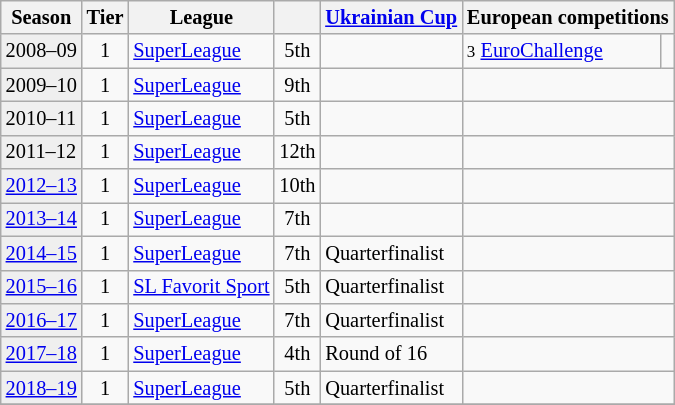<table class="wikitable" style="font-size:85%">
<tr bgcolor=>
<th>Season</th>
<th>Tier</th>
<th>League</th>
<th></th>
<th><a href='#'>Ukrainian Cup</a></th>
<th colspan=2>European competitions</th>
</tr>
<tr>
<td style="background:#efefef;">2008–09</td>
<td align="center">1</td>
<td><a href='#'>SuperLeague</a></td>
<td align=center>5th</td>
<td></td>
<td><small>3</small> <a href='#'>EuroChallenge</a></td>
<td style="text-align: center;"></td>
</tr>
<tr>
<td style="background:#efefef;">2009–10</td>
<td align="center">1</td>
<td><a href='#'>SuperLeague</a></td>
<td align=center>9th</td>
<td></td>
<td colspan=2></td>
</tr>
<tr>
<td style="background:#efefef;">2010–11</td>
<td align="center">1</td>
<td><a href='#'>SuperLeague</a></td>
<td align=center>5th</td>
<td></td>
<td colspan=2></td>
</tr>
<tr>
<td style="background:#efefef;">2011–12</td>
<td align="center">1</td>
<td><a href='#'>SuperLeague</a></td>
<td align=center>12th</td>
<td></td>
<td colspan=2></td>
</tr>
<tr>
<td style="background:#efefef;"><a href='#'>2012–13</a></td>
<td align="center">1</td>
<td><a href='#'>SuperLeague</a></td>
<td align=center>10th</td>
<td></td>
<td colspan=2></td>
</tr>
<tr>
<td style="background:#efefef;"><a href='#'>2013–14</a></td>
<td align="center">1</td>
<td><a href='#'>SuperLeague</a></td>
<td align=center>7th</td>
<td></td>
<td colspan=2></td>
</tr>
<tr>
<td style="background:#efefef;"><a href='#'>2014–15</a></td>
<td align="center">1</td>
<td><a href='#'>SuperLeague</a></td>
<td align=center>7th</td>
<td>Quarterfinalist</td>
<td colspan=2></td>
</tr>
<tr>
<td style="background:#efefef;"><a href='#'>2015–16</a></td>
<td align="center">1</td>
<td><a href='#'>SL Favorit Sport</a></td>
<td style="background: " align="center">5th</td>
<td>Quarterfinalist</td>
<td colspan=2></td>
</tr>
<tr>
<td style="background:#efefef;"><a href='#'>2016–17</a></td>
<td align="center">1</td>
<td><a href='#'>SuperLeague</a></td>
<td align=center>7th</td>
<td>Quarterfinalist</td>
<td colspan=2></td>
</tr>
<tr>
<td style="background:#efefef;"><a href='#'>2017–18</a></td>
<td align="center">1</td>
<td><a href='#'>SuperLeague</a></td>
<td align=center>4th</td>
<td>Round of 16</td>
<td colspan=2></td>
</tr>
<tr>
<td style="background:#efefef;"><a href='#'>2018–19</a></td>
<td align="center">1</td>
<td><a href='#'>SuperLeague</a></td>
<td align=center>5th</td>
<td>Quarterfinalist</td>
<td colspan=2></td>
</tr>
<tr>
</tr>
</table>
